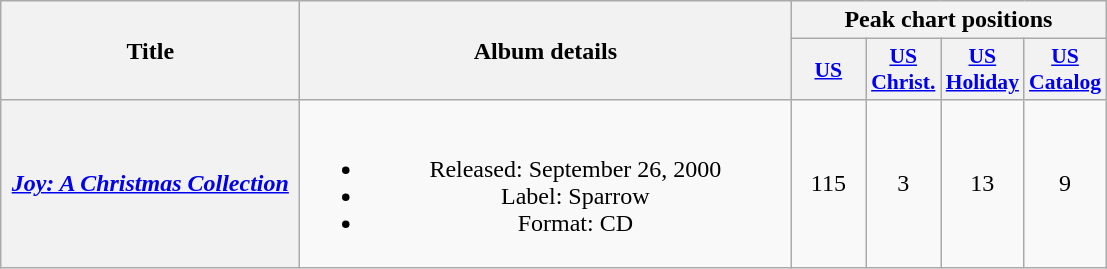<table class="wikitable plainrowheaders" style="text-align:center;">
<tr>
<th scope="col" rowspan="2" style="width:12em;">Title</th>
<th scope="col" rowspan="2" style="width:20em;">Album details</th>
<th colspan="4" scope="col">Peak chart positions</th>
</tr>
<tr>
<th scope="col" style="width:3em;font-size:90%;"><a href='#'>US</a><br></th>
<th scope="col" style="width:3em;font-size:90%;"><a href='#'>US<br>Christ.</a><br></th>
<th scope="col" style="width:3em;font-size:90%;"><a href='#'>US<br>Holiday</a><br></th>
<th scope="col" style="width:3em;font-size:90%;"><a href='#'>US<br>Catalog</a><br></th>
</tr>
<tr>
<th scope="row"><em><a href='#'>Joy: A Christmas Collection</a></em></th>
<td><br><ul><li>Released: September 26, 2000</li><li>Label: Sparrow</li><li>Format: CD</li></ul></td>
<td>115</td>
<td>3</td>
<td>13</td>
<td>9</td>
</tr>
</table>
